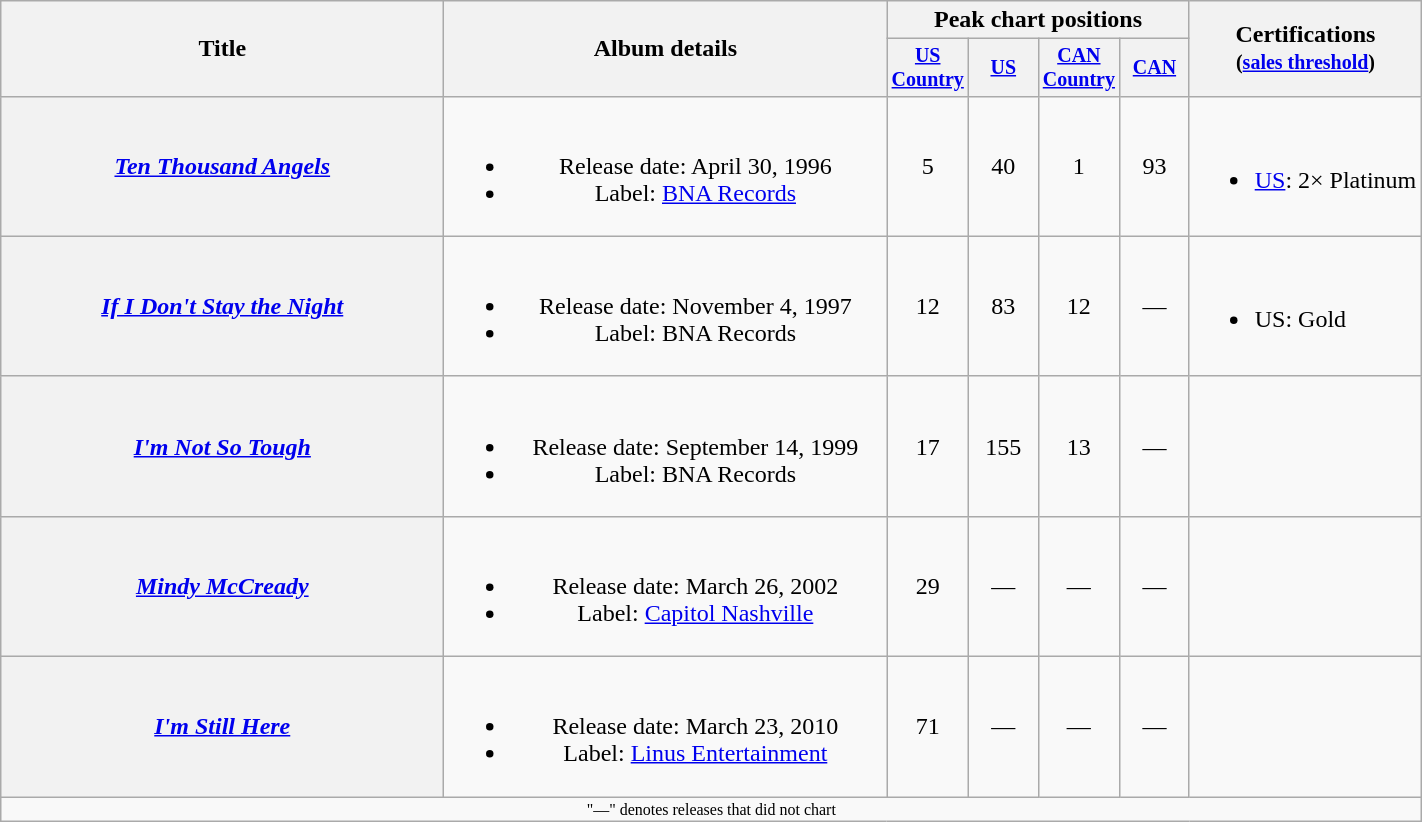<table class="wikitable plainrowheaders" style="text-align:center;">
<tr>
<th rowspan="2" style="width:18em;">Title</th>
<th rowspan="2" style="width:18em;">Album details</th>
<th colspan="4">Peak chart positions</th>
<th rowspan="2">Certifications<br><small>(<a href='#'>sales threshold</a>)</small></th>
</tr>
<tr style="font-size:smaller;">
<th style="width:40px;"><a href='#'>US Country</a></th>
<th style="width:40px;"><a href='#'>US</a></th>
<th style="width:40px;"><a href='#'>CAN Country</a></th>
<th style="width:40px;"><a href='#'>CAN</a></th>
</tr>
<tr>
<th scope="row"><em><a href='#'>Ten Thousand Angels</a></em></th>
<td><br><ul><li>Release date: April 30, 1996</li><li>Label: <a href='#'>BNA Records</a></li></ul></td>
<td>5</td>
<td>40</td>
<td>1</td>
<td>93</td>
<td style="text-align:left;"><br><ul><li><a href='#'>US</a>: 2× Platinum</li></ul></td>
</tr>
<tr>
<th scope="row"><em><a href='#'>If I Don't Stay the Night</a></em></th>
<td><br><ul><li>Release date: November 4, 1997</li><li>Label: BNA Records</li></ul></td>
<td>12</td>
<td>83</td>
<td>12</td>
<td>—</td>
<td style="text-align:left;"><br><ul><li>US: Gold</li></ul></td>
</tr>
<tr>
<th scope="row"><em><a href='#'>I'm Not So Tough</a></em></th>
<td><br><ul><li>Release date: September 14, 1999</li><li>Label: BNA Records</li></ul></td>
<td>17</td>
<td>155</td>
<td>13</td>
<td>—</td>
<td></td>
</tr>
<tr>
<th scope="row"><em><a href='#'>Mindy McCready</a></em></th>
<td><br><ul><li>Release date: March 26, 2002</li><li>Label: <a href='#'>Capitol Nashville</a></li></ul></td>
<td>29</td>
<td>—</td>
<td>—</td>
<td>—</td>
<td></td>
</tr>
<tr>
<th scope="row"><em><a href='#'>I'm Still Here</a></em></th>
<td><br><ul><li>Release date: March 23, 2010</li><li>Label: <a href='#'>Linus Entertainment</a></li></ul></td>
<td>71</td>
<td>—</td>
<td>—</td>
<td>—</td>
<td></td>
</tr>
<tr>
<td colspan="7" style="font-size:8pt">"—" denotes releases that did not chart</td>
</tr>
</table>
